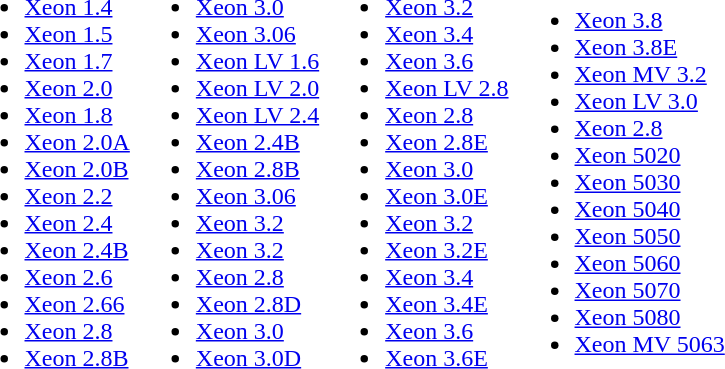<table>
<tr>
<td><br><ul><li><a href='#'>Xeon 1.4</a></li><li><a href='#'>Xeon 1.5</a></li><li><a href='#'>Xeon 1.7</a></li><li><a href='#'>Xeon 2.0</a></li><li><a href='#'>Xeon 1.8</a></li><li><a href='#'>Xeon 2.0A</a></li><li><a href='#'>Xeon 2.0B</a></li><li><a href='#'>Xeon 2.2</a></li><li><a href='#'>Xeon 2.4</a></li><li><a href='#'>Xeon 2.4B</a></li><li><a href='#'>Xeon 2.6</a></li><li><a href='#'>Xeon 2.66</a></li><li><a href='#'>Xeon 2.8</a></li><li><a href='#'>Xeon 2.8B</a></li></ul></td>
<td><br><ul><li><a href='#'>Xeon 3.0</a></li><li><a href='#'>Xeon 3.06</a></li><li><a href='#'>Xeon LV 1.6</a></li><li><a href='#'>Xeon LV 2.0</a></li><li><a href='#'>Xeon LV 2.4</a></li><li><a href='#'>Xeon 2.4B</a></li><li><a href='#'>Xeon 2.8B</a></li><li><a href='#'>Xeon 3.06</a></li><li><a href='#'>Xeon 3.2</a></li><li><a href='#'>Xeon 3.2</a></li><li><a href='#'>Xeon 2.8</a></li><li><a href='#'>Xeon 2.8D</a></li><li><a href='#'>Xeon 3.0</a></li><li><a href='#'>Xeon 3.0D</a></li></ul></td>
<td><br><ul><li><a href='#'>Xeon 3.2</a></li><li><a href='#'>Xeon 3.4</a></li><li><a href='#'>Xeon 3.6</a></li><li><a href='#'>Xeon LV 2.8</a></li><li><a href='#'>Xeon 2.8</a></li><li><a href='#'>Xeon 2.8E</a></li><li><a href='#'>Xeon 3.0</a></li><li><a href='#'>Xeon 3.0E</a></li><li><a href='#'>Xeon 3.2</a></li><li><a href='#'>Xeon 3.2E</a></li><li><a href='#'>Xeon 3.4</a></li><li><a href='#'>Xeon 3.4E</a></li><li><a href='#'>Xeon 3.6</a></li><li><a href='#'>Xeon 3.6E</a></li></ul></td>
<td><br><ul><li><a href='#'>Xeon 3.8</a></li><li><a href='#'>Xeon 3.8E</a></li><li><a href='#'>Xeon MV 3.2</a></li><li><a href='#'>Xeon LV 3.0</a></li><li><a href='#'>Xeon 2.8</a></li><li><a href='#'>Xeon 5020</a></li><li><a href='#'>Xeon 5030</a></li><li><a href='#'>Xeon 5040</a></li><li><a href='#'>Xeon 5050</a></li><li><a href='#'>Xeon 5060</a></li><li><a href='#'>Xeon 5070</a></li><li><a href='#'>Xeon 5080</a></li><li><a href='#'>Xeon MV 5063</a></li></ul></td>
</tr>
</table>
